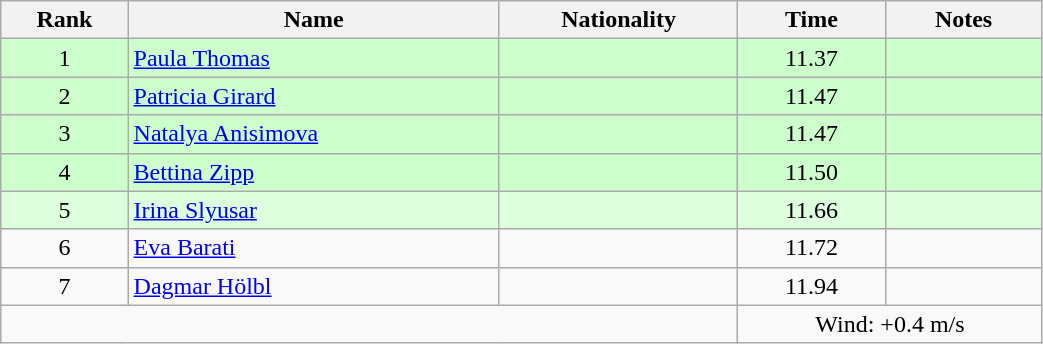<table class="wikitable sortable" style="text-align:center;width: 55%">
<tr>
<th>Rank</th>
<th>Name</th>
<th>Nationality</th>
<th>Time</th>
<th>Notes</th>
</tr>
<tr bgcolor=ccffcc>
<td>1</td>
<td align=left><a href='#'>Paula Thomas</a></td>
<td align=left></td>
<td>11.37</td>
<td></td>
</tr>
<tr bgcolor=ccffcc>
<td>2</td>
<td align=left><a href='#'>Patricia Girard</a></td>
<td align=left></td>
<td>11.47</td>
<td></td>
</tr>
<tr bgcolor=ccffcc>
<td>3</td>
<td align=left><a href='#'>Natalya Anisimova</a></td>
<td align=left></td>
<td>11.47</td>
<td></td>
</tr>
<tr bgcolor=ccffcc>
<td>4</td>
<td align=left><a href='#'>Bettina Zipp</a></td>
<td align=left></td>
<td>11.50</td>
<td></td>
</tr>
<tr bgcolor=ddffdd>
<td>5</td>
<td align=left><a href='#'>Irina Slyusar</a></td>
<td align=left></td>
<td>11.66</td>
<td></td>
</tr>
<tr>
<td>6</td>
<td align=left><a href='#'>Eva Barati</a></td>
<td align=left></td>
<td>11.72</td>
<td></td>
</tr>
<tr>
<td>7</td>
<td align=left><a href='#'>Dagmar Hölbl</a></td>
<td align=left></td>
<td>11.94</td>
<td></td>
</tr>
<tr>
<td colspan="3"></td>
<td colspan="2">Wind: +0.4 m/s</td>
</tr>
</table>
